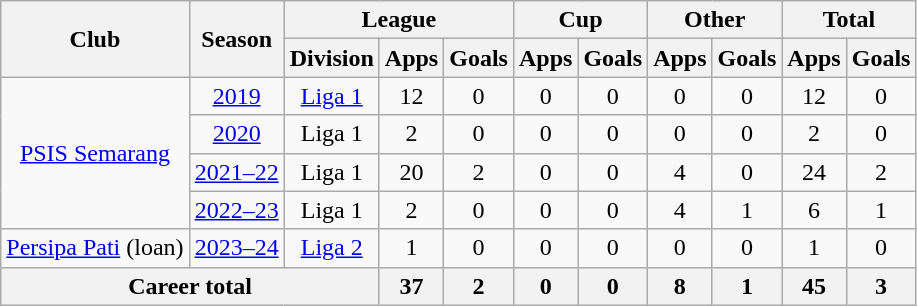<table class="wikitable" style="text-align: center">
<tr>
<th rowspan="2">Club</th>
<th rowspan="2">Season</th>
<th colspan="3">League</th>
<th colspan="2">Cup</th>
<th colspan="2">Other</th>
<th colspan="2">Total</th>
</tr>
<tr>
<th>Division</th>
<th>Apps</th>
<th>Goals</th>
<th>Apps</th>
<th>Goals</th>
<th>Apps</th>
<th>Goals</th>
<th>Apps</th>
<th>Goals</th>
</tr>
<tr>
<td rowspan="4"><a href='#'>PSIS Semarang</a></td>
<td><a href='#'>2019</a></td>
<td rowspan="1" valign="center"><a href='#'>Liga 1</a></td>
<td>12</td>
<td>0</td>
<td>0</td>
<td>0</td>
<td>0</td>
<td>0</td>
<td>12</td>
<td>0</td>
</tr>
<tr>
<td><a href='#'>2020</a></td>
<td rowspan="1">Liga 1</td>
<td>2</td>
<td>0</td>
<td>0</td>
<td>0</td>
<td>0</td>
<td>0</td>
<td>2</td>
<td>0</td>
</tr>
<tr>
<td><a href='#'>2021–22</a></td>
<td rowspan="1">Liga 1</td>
<td>20</td>
<td>2</td>
<td>0</td>
<td>0</td>
<td>4</td>
<td>0</td>
<td>24</td>
<td>2</td>
</tr>
<tr>
<td><a href='#'>2022–23</a></td>
<td>Liga 1</td>
<td>2</td>
<td>0</td>
<td>0</td>
<td>0</td>
<td>4</td>
<td>1</td>
<td>6</td>
<td>1</td>
</tr>
<tr>
<td><a href='#'>Persipa Pati</a> (loan)</td>
<td><a href='#'>2023–24</a></td>
<td><a href='#'>Liga 2</a></td>
<td>1</td>
<td>0</td>
<td>0</td>
<td>0</td>
<td>0</td>
<td>0</td>
<td>1</td>
<td>0</td>
</tr>
<tr>
<th colspan=3>Career total</th>
<th>37</th>
<th>2</th>
<th>0</th>
<th>0</th>
<th>8</th>
<th>1</th>
<th>45</th>
<th>3</th>
</tr>
</table>
